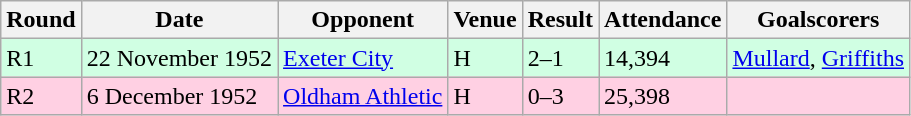<table class="wikitable">
<tr>
<th>Round</th>
<th>Date</th>
<th>Opponent</th>
<th>Venue</th>
<th>Result</th>
<th>Attendance</th>
<th>Goalscorers</th>
</tr>
<tr style="background-color: #d0ffe3;">
<td>R1</td>
<td>22 November 1952</td>
<td><a href='#'>Exeter City</a></td>
<td>H</td>
<td>2–1</td>
<td>14,394</td>
<td><a href='#'>Mullard</a>, <a href='#'>Griffiths</a></td>
</tr>
<tr style="background-color: #ffd0e3;">
<td>R2</td>
<td>6 December 1952</td>
<td><a href='#'>Oldham Athletic</a></td>
<td>H</td>
<td>0–3</td>
<td>25,398</td>
<td></td>
</tr>
</table>
